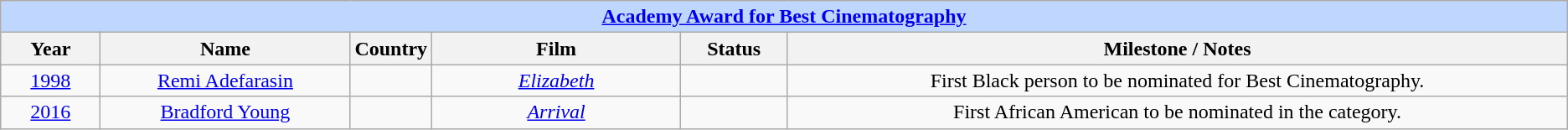<table class="wikitable" style="text-align: center">
<tr style="background:#bfd7ff;">
<td colspan="6" style="text-align:center;"><strong><a href='#'>Academy Award for Best Cinematography</a></strong></td>
</tr>
<tr style="background:#ebf5ff;">
<th style="width:075px;">Year</th>
<th style="width:200px;">Name</th>
<th style="width:50px;">Country</th>
<th style="width:200px;">Film</th>
<th style="width:080px;">Status</th>
<th style="width:650px;">Milestone / Notes</th>
</tr>
<tr>
<td><a href='#'>1998</a></td>
<td><a href='#'>Remi Adefarasin</a></td>
<td><div></div></td>
<td><em><a href='#'>Elizabeth</a></em></td>
<td></td>
<td>First Black person to be nominated for Best Cinematography.</td>
</tr>
<tr>
<td><a href='#'>2016</a></td>
<td><a href='#'>Bradford Young</a></td>
<td><div></div></td>
<td><em><a href='#'>Arrival</a></em></td>
<td></td>
<td>First African American to be nominated in the category.</td>
</tr>
</table>
